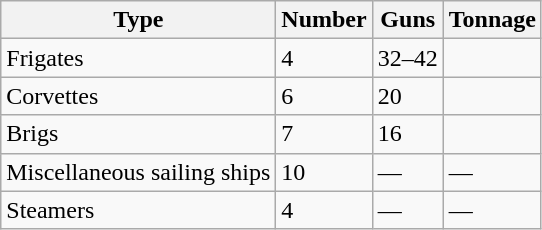<table class="wikitable">
<tr>
<th>Type</th>
<th>Number</th>
<th>Guns</th>
<th>Tonnage</th>
</tr>
<tr>
<td>Frigates</td>
<td>4</td>
<td>32–42</td>
<td></td>
</tr>
<tr>
<td>Corvettes</td>
<td>6</td>
<td>20</td>
<td></td>
</tr>
<tr>
<td>Brigs</td>
<td>7</td>
<td>16</td>
<td></td>
</tr>
<tr>
<td>Miscellaneous sailing ships</td>
<td>10</td>
<td>—</td>
<td>—</td>
</tr>
<tr>
<td>Steamers</td>
<td>4</td>
<td>—</td>
<td>—</td>
</tr>
</table>
